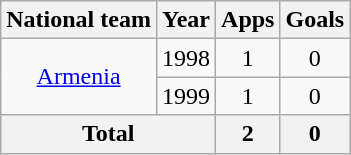<table class="wikitable" style="text-align:center">
<tr>
<th>National team</th>
<th>Year</th>
<th>Apps</th>
<th>Goals</th>
</tr>
<tr>
<td rowspan="2"><a href='#'>Armenia</a></td>
<td>1998</td>
<td>1</td>
<td>0</td>
</tr>
<tr>
<td>1999</td>
<td>1</td>
<td>0</td>
</tr>
<tr>
<th colspan="2">Total</th>
<th>2</th>
<th>0</th>
</tr>
</table>
